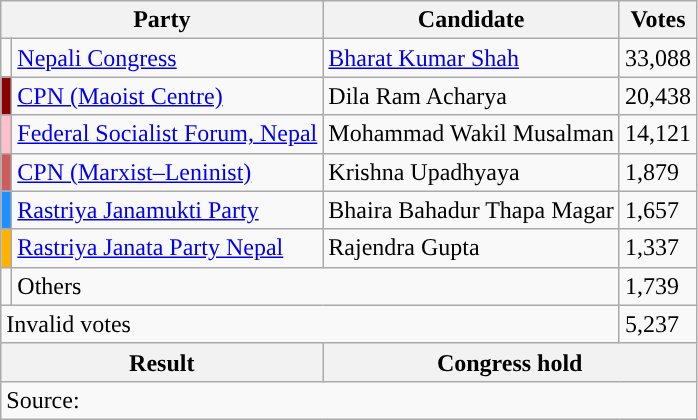<table class="wikitable">
<tr>
<th colspan="2">Party</th>
<th>Candidate</th>
<th>Votes</th>
</tr>
<tr>
<td style="background-color:"></td>
<td><a href='#'>Nepali Congress</a></td>
<td><a href='#'>Bharat Kumar Shah</a></td>
<td>33,088</td>
</tr>
<tr>
<td style="background-color:darkred"></td>
<td><a href='#'>CPN (Maoist Centre)</a></td>
<td>Dila Ram Acharya</td>
<td>20,438</td>
</tr>
<tr>
<td style="background-color:pink"></td>
<td><a href='#'>Federal Socialist Forum, Nepal</a></td>
<td>Mohammad Wakil Musalman</td>
<td>14,121</td>
</tr>
<tr>
<td style="background-color:indianred"></td>
<td><a href='#'>CPN (Marxist–Leninist)</a></td>
<td>Krishna Upadhyaya</td>
<td>1,879</td>
</tr>
<tr>
<td style="background-color:dodgerblue"></td>
<td><a href='#'>Rastriya Janamukti Party</a></td>
<td>Bhaira Bahadur Thapa Magar</td>
<td>1,657</td>
</tr>
<tr>
<td style="background-color:#ffb300"></td>
<td><a href='#'>Rastriya Janata Party Nepal</a></td>
<td>Rajendra Gupta</td>
<td>1,337</td>
</tr>
<tr>
<td></td>
<td colspan="2">Others</td>
<td>1,739</td>
</tr>
<tr>
<td colspan="3">Invalid votes</td>
<td>5,237</td>
</tr>
<tr>
<th colspan="2">Result</th>
<th colspan="2">Congress hold</th>
</tr>
<tr>
<td colspan="4">Source: </td>
</tr>
</table>
